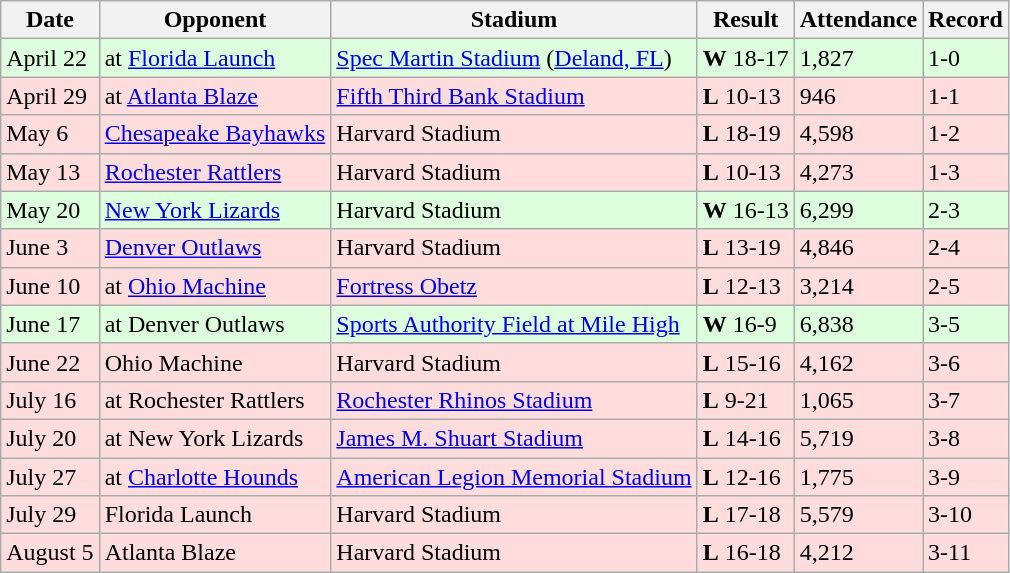<table class="wikitable">
<tr>
<th>Date</th>
<th>Opponent</th>
<th>Stadium</th>
<th>Result</th>
<th>Attendance</th>
<th>Record</th>
</tr>
<tr bgcolor="DDFFDD">
<td>April 22</td>
<td>at <a href='#'>Florida Launch</a></td>
<td><a href='#'>Spec Martin Stadium</a> (<a href='#'>Deland, FL</a>)</td>
<td><strong>W</strong> 18-17 </td>
<td>1,827</td>
<td>1-0</td>
</tr>
<tr bgcolor="FFDDDD">
<td>April 29</td>
<td>at <a href='#'>Atlanta Blaze</a></td>
<td><a href='#'>Fifth Third Bank Stadium</a></td>
<td><strong>L</strong> 10-13</td>
<td>946</td>
<td>1-1</td>
</tr>
<tr bgcolor="FFDDDD">
<td>May 6</td>
<td><a href='#'>Chesapeake Bayhawks</a></td>
<td>Harvard Stadium</td>
<td><strong>L</strong> 18-19</td>
<td>4,598</td>
<td>1-2</td>
</tr>
<tr bgcolor="FFDDDD">
<td>May 13</td>
<td><a href='#'>Rochester Rattlers</a></td>
<td>Harvard Stadium</td>
<td><strong>L</strong> 10-13</td>
<td>4,273</td>
<td>1-3</td>
</tr>
<tr bgcolor="DDFFDD">
<td>May 20</td>
<td><a href='#'>New York Lizards</a></td>
<td>Harvard Stadium</td>
<td><strong>W</strong> 16-13</td>
<td>6,299</td>
<td>2-3</td>
</tr>
<tr bgcolor="FFDDDD">
<td>June 3</td>
<td><a href='#'>Denver Outlaws</a></td>
<td>Harvard Stadium</td>
<td><strong>L</strong> 13-19</td>
<td>4,846</td>
<td>2-4</td>
</tr>
<tr bgcolor="FFDDDD">
<td>June 10</td>
<td>at <a href='#'>Ohio Machine</a></td>
<td><a href='#'>Fortress Obetz</a></td>
<td><strong>L</strong> 12-13 </td>
<td>3,214</td>
<td>2-5</td>
</tr>
<tr bgcolor="DDFFDD">
<td>June 17</td>
<td>at Denver Outlaws</td>
<td><a href='#'>Sports Authority Field at Mile High</a></td>
<td><strong>W</strong> 16-9</td>
<td>6,838</td>
<td>3-5</td>
</tr>
<tr bgcolor="FFDDDD">
<td>June 22</td>
<td>Ohio Machine</td>
<td>Harvard Stadium</td>
<td><strong>L</strong> 15-16 </td>
<td>4,162</td>
<td>3-6</td>
</tr>
<tr bgcolor="FFDDDD">
<td>July 16</td>
<td>at Rochester Rattlers</td>
<td><a href='#'>Rochester Rhinos Stadium</a></td>
<td><strong>L</strong> 9-21</td>
<td>1,065</td>
<td>3-7</td>
</tr>
<tr bgcolor="FFDDDD">
<td>July 20</td>
<td>at New York Lizards</td>
<td><a href='#'>James M. Shuart Stadium</a></td>
<td><strong>L</strong> 14-16</td>
<td>5,719</td>
<td>3-8</td>
</tr>
<tr bgcolor="FFDDDD">
<td>July 27</td>
<td>at <a href='#'>Charlotte Hounds</a></td>
<td><a href='#'>American Legion Memorial Stadium</a></td>
<td><strong>L</strong> 12-16</td>
<td>1,775</td>
<td>3-9</td>
</tr>
<tr bgcolor="FFDDDD">
<td>July 29</td>
<td>Florida Launch</td>
<td>Harvard Stadium</td>
<td><strong>L</strong> 17-18</td>
<td>5,579</td>
<td>3-10</td>
</tr>
<tr bgcolor="FFDDDD">
<td>August 5</td>
<td>Atlanta Blaze</td>
<td>Harvard Stadium</td>
<td><strong>L</strong> 16-18</td>
<td>4,212</td>
<td>3-11</td>
</tr>
</table>
